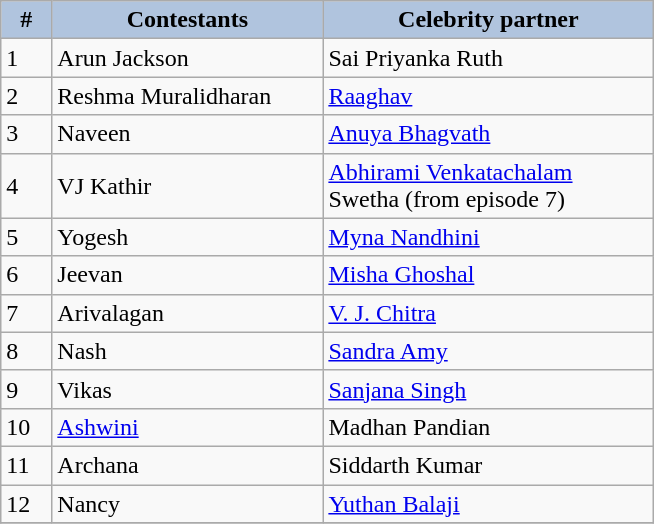<table class="wikitable">
<tr>
<th style="width:20pt; background:LightSteelBlue;">#</th>
<th style="width:130pt; background:LightSteelBlue;">Contestants</th>
<th style="width:160pt; background:LightSteelBlue;">Celebrity partner</th>
</tr>
<tr>
<td>1</td>
<td>Arun Jackson</td>
<td>Sai Priyanka Ruth</td>
</tr>
<tr>
<td>2</td>
<td>Reshma Muralidharan</td>
<td><a href='#'>Raaghav</a></td>
</tr>
<tr>
<td>3</td>
<td>Naveen</td>
<td><a href='#'>Anuya Bhagvath</a></td>
</tr>
<tr>
<td>4</td>
<td>VJ Kathir</td>
<td><a href='#'>Abhirami Venkatachalam</a> <br> Swetha (from episode 7)</td>
</tr>
<tr>
<td>5</td>
<td>Yogesh</td>
<td><a href='#'>Myna Nandhini</a></td>
</tr>
<tr>
<td>6</td>
<td>Jeevan</td>
<td><a href='#'>Misha Ghoshal</a></td>
</tr>
<tr>
<td>7</td>
<td>Arivalagan</td>
<td><a href='#'>V. J. Chitra</a></td>
</tr>
<tr>
<td>8</td>
<td>Nash</td>
<td><a href='#'>Sandra Amy</a></td>
</tr>
<tr>
<td>9</td>
<td>Vikas</td>
<td><a href='#'>Sanjana Singh</a></td>
</tr>
<tr>
<td>10</td>
<td><a href='#'>Ashwini</a></td>
<td>Madhan Pandian</td>
</tr>
<tr>
<td>11</td>
<td>Archana</td>
<td>Siddarth Kumar</td>
</tr>
<tr>
<td>12</td>
<td>Nancy</td>
<td><a href='#'>Yuthan Balaji</a></td>
</tr>
<tr>
</tr>
</table>
